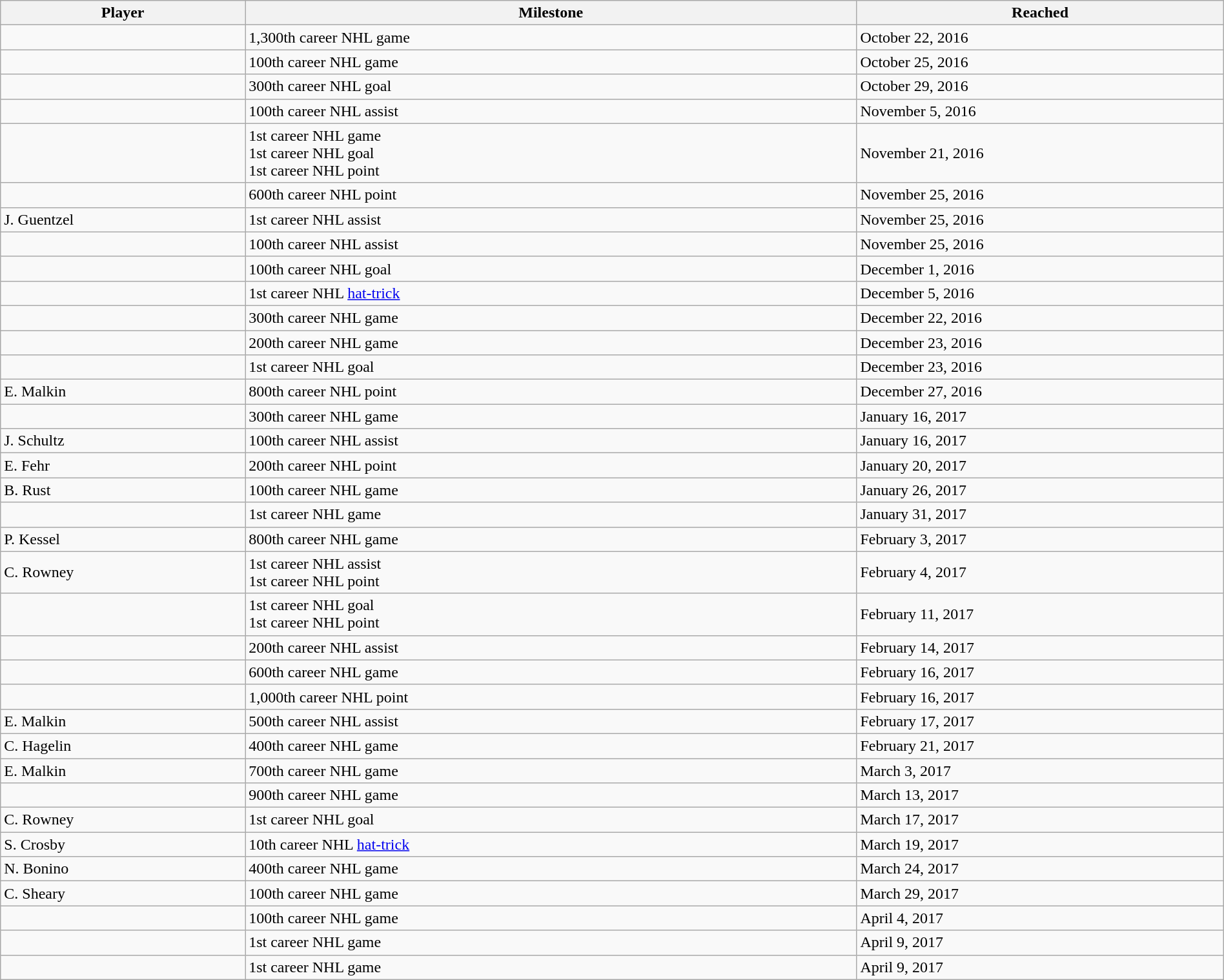<table class="wikitable sortable" style="width:100%;">
<tr align=center>
<th style="width:20%;">Player</th>
<th style="width:50%;">Milestone</th>
<th style="width:30%;" data-sort-type="date">Reached</th>
</tr>
<tr>
<td></td>
<td>1,300th career NHL game</td>
<td>October 22, 2016</td>
</tr>
<tr>
<td></td>
<td>100th career NHL game</td>
<td>October 25, 2016</td>
</tr>
<tr>
<td></td>
<td>300th career NHL goal</td>
<td>October 29, 2016</td>
</tr>
<tr>
<td></td>
<td>100th career NHL assist</td>
<td>November 5, 2016</td>
</tr>
<tr>
<td></td>
<td>1st career NHL game<br>1st career NHL goal<br>1st career NHL point</td>
<td>November 21, 2016</td>
</tr>
<tr>
<td></td>
<td>600th career NHL point</td>
<td>November 25, 2016</td>
</tr>
<tr>
<td>J. Guentzel</td>
<td>1st career NHL assist</td>
<td>November 25, 2016</td>
</tr>
<tr>
<td></td>
<td>100th career NHL assist</td>
<td>November 25, 2016</td>
</tr>
<tr>
<td></td>
<td>100th career NHL goal</td>
<td>December 1, 2016</td>
</tr>
<tr>
<td></td>
<td>1st career NHL <a href='#'>hat-trick</a></td>
<td>December 5, 2016</td>
</tr>
<tr>
<td></td>
<td>300th career NHL game</td>
<td>December 22, 2016</td>
</tr>
<tr>
<td></td>
<td>200th career NHL game</td>
<td>December 23, 2016</td>
</tr>
<tr>
<td></td>
<td>1st career NHL goal</td>
<td>December 23, 2016</td>
</tr>
<tr>
<td>E. Malkin</td>
<td>800th career NHL point</td>
<td>December 27, 2016</td>
</tr>
<tr>
<td></td>
<td>300th career NHL game</td>
<td>January 16, 2017</td>
</tr>
<tr>
<td>J. Schultz</td>
<td>100th career NHL assist</td>
<td>January 16, 2017</td>
</tr>
<tr>
<td>E. Fehr</td>
<td>200th career NHL point</td>
<td>January 20, 2017</td>
</tr>
<tr>
<td>B. Rust</td>
<td>100th career NHL game</td>
<td>January 26, 2017</td>
</tr>
<tr>
<td></td>
<td>1st career NHL game</td>
<td>January 31, 2017</td>
</tr>
<tr>
<td>P. Kessel</td>
<td>800th career NHL game</td>
<td>February 3, 2017</td>
</tr>
<tr>
<td>C. Rowney</td>
<td>1st career NHL assist<br>1st career NHL point</td>
<td>February 4, 2017</td>
</tr>
<tr>
<td></td>
<td>1st career NHL goal<br>1st career NHL point</td>
<td>February 11, 2017</td>
</tr>
<tr>
<td></td>
<td>200th career NHL assist</td>
<td>February 14, 2017</td>
</tr>
<tr>
<td></td>
<td>600th career NHL game</td>
<td>February 16, 2017</td>
</tr>
<tr>
<td></td>
<td>1,000th career NHL point</td>
<td>February 16, 2017</td>
</tr>
<tr>
<td>E. Malkin</td>
<td>500th career NHL assist</td>
<td>February 17, 2017</td>
</tr>
<tr>
<td>C. Hagelin</td>
<td>400th career NHL game</td>
<td>February 21, 2017</td>
</tr>
<tr>
<td>E. Malkin</td>
<td>700th career NHL game</td>
<td>March 3, 2017</td>
</tr>
<tr>
<td></td>
<td>900th career NHL game</td>
<td>March 13, 2017</td>
</tr>
<tr>
<td>C. Rowney</td>
<td>1st career NHL goal</td>
<td>March 17, 2017</td>
</tr>
<tr>
<td>S. Crosby</td>
<td>10th career NHL <a href='#'>hat-trick</a></td>
<td>March 19, 2017</td>
</tr>
<tr>
<td>N. Bonino</td>
<td>400th career NHL game</td>
<td>March 24, 2017</td>
</tr>
<tr>
<td>C. Sheary</td>
<td>100th career NHL game</td>
<td>March 29, 2017</td>
</tr>
<tr>
<td></td>
<td>100th career NHL game</td>
<td>April 4, 2017</td>
</tr>
<tr>
<td></td>
<td>1st career NHL game</td>
<td>April 9, 2017</td>
</tr>
<tr>
<td></td>
<td>1st career NHL game</td>
<td>April 9, 2017</td>
</tr>
</table>
